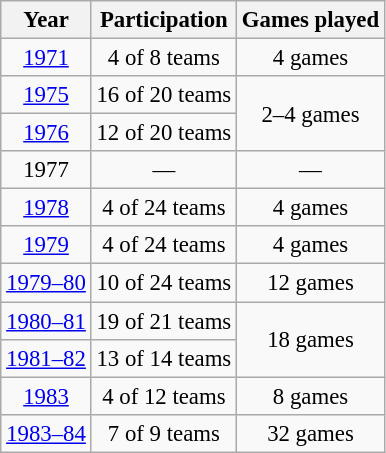<table class="wikitable" style="margin:0 1em 1em; font-size:95%; float:right; text-align:center;">
<tr>
<th>Year</th>
<th>Participation</th>
<th>Games played</th>
</tr>
<tr>
<td><a href='#'>1971</a></td>
<td>4 of 8 teams</td>
<td>4 games</td>
</tr>
<tr>
<td><a href='#'>1975</a></td>
<td>16 of 20 teams</td>
<td rowspan=2>2–4 games</td>
</tr>
<tr>
<td><a href='#'>1976</a></td>
<td>12 of 20 teams</td>
</tr>
<tr>
<td>1977</td>
<td>—</td>
<td>—</td>
</tr>
<tr>
<td><a href='#'>1978</a></td>
<td>4 of 24 teams</td>
<td>4 games</td>
</tr>
<tr>
<td><a href='#'>1979</a></td>
<td>4 of 24 teams</td>
<td>4 games</td>
</tr>
<tr>
<td><a href='#'>1979–80</a></td>
<td>10 of 24 teams</td>
<td>12 games</td>
</tr>
<tr>
<td><a href='#'>1980–81</a></td>
<td>19 of 21 teams</td>
<td rowspan=2>18 games</td>
</tr>
<tr>
<td><a href='#'>1981–82</a></td>
<td>13 of 14 teams</td>
</tr>
<tr>
<td><a href='#'>1983</a></td>
<td>4 of 12 teams</td>
<td>8 games</td>
</tr>
<tr>
<td><a href='#'>1983–84</a></td>
<td>7 of 9 teams</td>
<td>32 games</td>
</tr>
</table>
